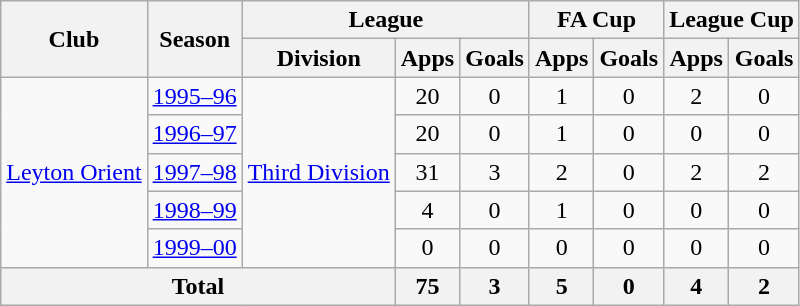<table class="wikitable" style="text-align: center;">
<tr>
<th rowspan="2">Club</th>
<th rowspan="2">Season</th>
<th colspan="3">League</th>
<th colspan="2">FA Cup</th>
<th colspan="2">League Cup</th>
</tr>
<tr>
<th>Division</th>
<th>Apps</th>
<th>Goals</th>
<th>Apps</th>
<th>Goals</th>
<th>Apps</th>
<th>Goals</th>
</tr>
<tr>
<td rowspan="5"><a href='#'>Leyton Orient</a></td>
<td><a href='#'>1995–96</a></td>
<td rowspan="5"><a href='#'>Third Division</a></td>
<td>20</td>
<td>0</td>
<td>1</td>
<td>0</td>
<td>2</td>
<td>0</td>
</tr>
<tr>
<td><a href='#'>1996–97</a></td>
<td>20</td>
<td>0</td>
<td>1</td>
<td>0</td>
<td>0</td>
<td>0</td>
</tr>
<tr>
<td><a href='#'>1997–98</a></td>
<td>31</td>
<td>3</td>
<td>2</td>
<td>0</td>
<td>2</td>
<td>2</td>
</tr>
<tr>
<td><a href='#'>1998–99</a></td>
<td>4</td>
<td>0</td>
<td>1</td>
<td>0</td>
<td>0</td>
<td>0</td>
</tr>
<tr>
<td><a href='#'>1999–00</a></td>
<td>0</td>
<td>0</td>
<td>0</td>
<td>0</td>
<td>0</td>
<td>0</td>
</tr>
<tr>
<th colspan="3">Total</th>
<th>75</th>
<th>3</th>
<th>5</th>
<th>0</th>
<th>4</th>
<th>2</th>
</tr>
</table>
